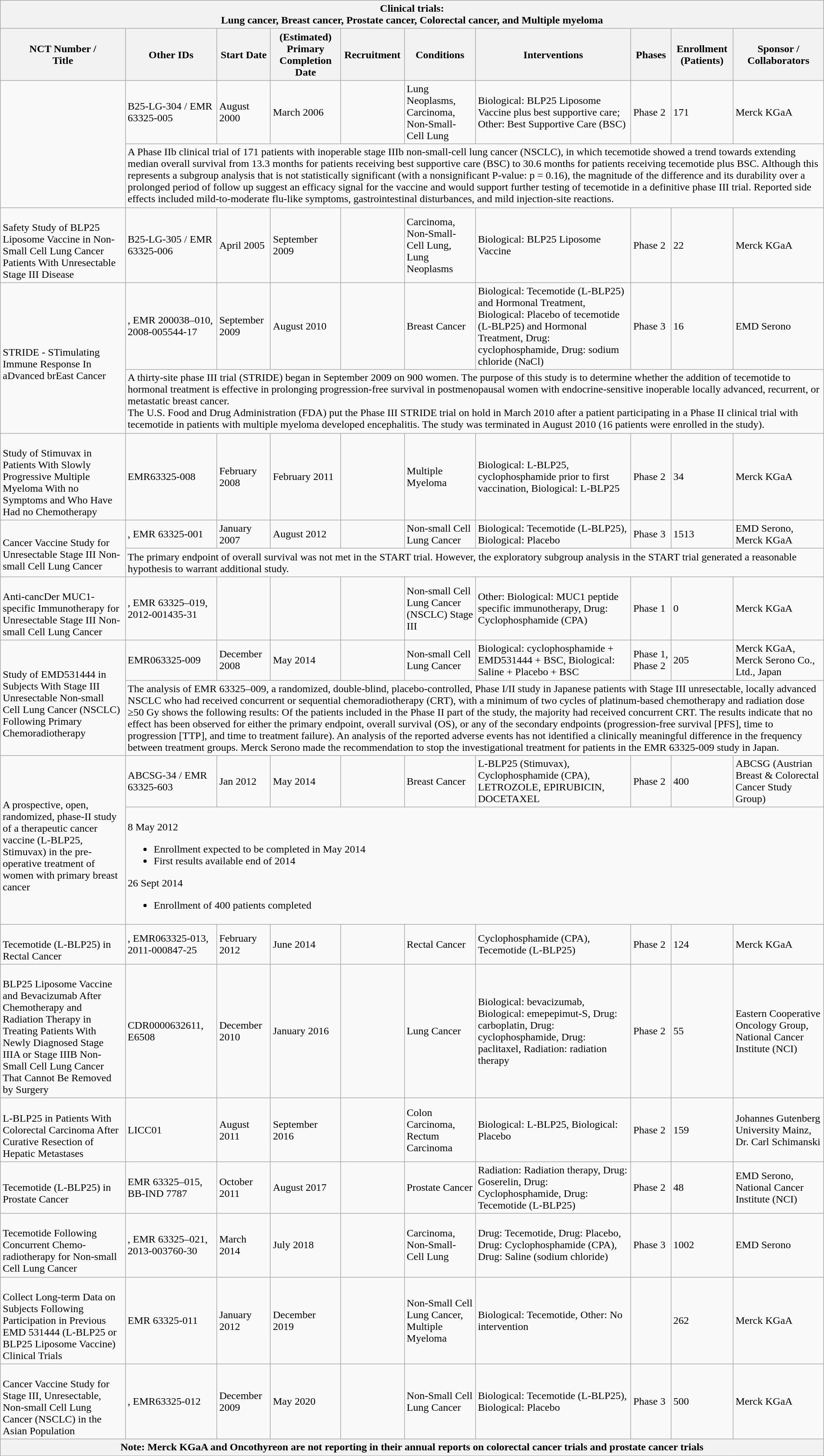<table class="wikitable collapsible" style="width:100%">
<tr>
<th colspan=10>Clinical trials:<br>Lung cancer, Breast cancer, Prostate cancer, Colorectal cancer, and Multiple myeloma</th>
</tr>
<tr>
<th>NCT Number /<br>Title</th>
<th>Other IDs</th>
<th>Start Date</th>
<th>(Estimated) Primary Completion Date</th>
<th>Recruitment</th>
<th>Conditions</th>
<th>Interventions</th>
<th>Phases</th>
<th>Enrollment (Patients)</th>
<th>Sponsor / Collaborators</th>
</tr>
<tr>
<td rowspan="2"></td>
<td>B25-LG-304 / EMR 63325-005</td>
<td>August 2000</td>
<td>March 2006</td>
<td></td>
<td>Lung Neoplasms, Carcinoma, Non-Small-Cell Lung</td>
<td>Biological: BLP25 Liposome Vaccine plus best supportive care; Other: Best Supportive Care (BSC)</td>
<td>Phase 2</td>
<td>171</td>
<td>Merck KGaA</td>
</tr>
<tr>
<td colspan="9"><strong></strong> A Phase IIb clinical trial of 171 patients with inoperable stage IIIb non-small-cell lung cancer (NSCLC), in which tecemotide showed a trend towards extending median overall survival from 13.3 months for patients receiving best supportive care (BSC) to 30.6 months for patients receiving tecemotide plus BSC. Although this represents a subgroup analysis that is not statistically significant (with a nonsignificant P-value: p = 0.16), the magnitude of the difference and its durability over a prolonged period of follow up suggest an efficacy signal for the vaccine and would support further testing of tecemotide in a definitive phase III trial. Reported side effects included mild-to-moderate flu-like symptoms, gastrointestinal disturbances, and mild injection-site reactions.</td>
</tr>
<tr>
<td> <br>Safety Study of BLP25 Liposome Vaccine in Non-Small Cell Lung Cancer Patients With Unresectable Stage III Disease</td>
<td>B25-LG-305 / EMR 63325-006</td>
<td>April 2005</td>
<td>September 2009</td>
<td></td>
<td>Carcinoma, Non-Small-Cell Lung, Lung Neoplasms</td>
<td>Biological: BLP25 Liposome Vaccine</td>
<td>Phase 2</td>
<td>22</td>
<td>Merck KGaA</td>
</tr>
<tr>
<td rowspan="2"> <br>STRIDE - STimulating Immune Response In aDvanced brEast Cancer</td>
<td><strong></strong>, EMR 200038–010, 2008-005544-17</td>
<td>September 2009</td>
<td>August 2010</td>
<td></td>
<td>Breast Cancer</td>
<td>Biological: Tecemotide (L-BLP25) and Hormonal Treatment, Biological: Placebo of tecemotide (L-BLP25) and Hormonal Treatment, Drug: cyclophosphamide, Drug: sodium chloride (NaCl)</td>
<td>Phase 3</td>
<td>16</td>
<td>EMD Serono</td>
</tr>
<tr>
<td colspan="9">A thirty-site phase III trial (STRIDE) began in September 2009 on 900 women. The purpose of this study is to determine whether the addition of tecemotide to hormonal treatment is effective in prolonging progression-free survival in postmenopausal women with endocrine-sensitive inoperable locally advanced, recurrent, or metastatic breast cancer.<br><strong></strong> The U.S. Food and Drug Administration (FDA) put the Phase III STRIDE trial on hold in March 2010 after a patient participating in a Phase II clinical trial with tecemotide in patients with multiple myeloma developed encephalitis. The study was terminated in August 2010 (16 patients were enrolled in the study).</td>
</tr>
<tr>
<td> <br>Study of Stimuvax in Patients With Slowly Progressive Multiple Myeloma With no Symptoms and Who Have Had no Chemotherapy</td>
<td>EMR63325-008</td>
<td>February 2008</td>
<td>February 2011</td>
<td></td>
<td>Multiple Myeloma</td>
<td>Biological: L-BLP25, cyclophosphamide prior to first vaccination, Biological: L-BLP25</td>
<td>Phase 2</td>
<td>34</td>
<td>Merck KGaA</td>
</tr>
<tr>
<td rowspan="2"> <br>Cancer Vaccine Study for Unresectable Stage III Non-small Cell Lung Cancer</td>
<td><strong></strong>, EMR 63325-001</td>
<td>January 2007</td>
<td>August 2012</td>
<td></td>
<td>Non-small Cell Lung Cancer</td>
<td>Biological: Tecemotide (L-BLP25), Biological: Placebo</td>
<td>Phase 3</td>
<td>1513</td>
<td>EMD Serono, Merck KGaA</td>
</tr>
<tr>
<td colspan="9"><strong></strong> The primary endpoint of overall survival was not met in the START trial. However, the exploratory subgroup analysis in the START trial generated a reasonable hypothesis to warrant additional study.</td>
</tr>
<tr>
<td> <br>Anti-cancDer MUC1-specific Immunotherapy for Unresectable Stage III Non-small Cell Lung Cancer</td>
<td><strong></strong>, EMR 63325–019, 2012-001435-31</td>
<td></td>
<td></td>
<td></td>
<td>Non-small Cell Lung Cancer (NSCLC) Stage III</td>
<td>Other: Biological: MUC1 peptide specific immunotherapy, Drug: Cyclophosphamide (CPA)</td>
<td>Phase 1</td>
<td>0</td>
<td>Merck KGaA</td>
</tr>
<tr>
<td rowspan="2"> <br>Study of EMD531444 in Subjects With Stage III Unresectable Non-small Cell Lung Cancer (NSCLC) Following Primary Chemoradiotherapy</td>
<td>EMR063325-009</td>
<td>December 2008</td>
<td>May 2014</td>
<td></td>
<td>Non-small Cell Lung Cancer</td>
<td>Biological: cyclophosphamide + EMD531444 + BSC, Biological: Saline + Placebo + BSC</td>
<td>Phase 1, Phase 2</td>
<td>205</td>
<td>Merck KGaA, Merck Serono Co., Ltd., Japan</td>
</tr>
<tr>
<td colspan="9"><strong></strong> The analysis of EMR 63325–009, a randomized, double-blind, placebo-controlled, Phase I/II study in Japanese patients with Stage III unresectable, locally advanced NSCLC who had received concurrent or sequential chemoradiotherapy (CRT), with a minimum of two cycles of platinum-based chemotherapy and radiation dose ≥50 Gy shows the following results: Of the patients included in the Phase II part of the study, the majority had received concurrent CRT. The results indicate that no effect has been observed for either the primary endpoint, overall survival (OS), or any of the secondary endpoints (progression-free survival [PFS], time to progression [TTP], and time to treatment failure). An analysis of the reported adverse events has not identified a clinically meaningful difference in the frequency between treatment groups. Merck Serono made the recommendation to stop the investigational treatment for patients in the EMR 63325-009 study in Japan.</td>
</tr>
<tr>
<td rowspan="2"> <br>A prospective, open, randomized, phase-II study of a therapeutic cancer vaccine (L-BLP25, Stimuvax) in the pre-operative treatment of women with primary breast cancer</td>
<td>ABCSG-34 / EMR 63325-603</td>
<td>Jan 2012</td>
<td>May 2014</td>
<td></td>
<td>Breast Cancer</td>
<td>L-BLP25 (Stimuvax), Cyclophosphamide (CPA), LETROZOLE, EPIRUBICIN, DOCETAXEL</td>
<td>Phase 2</td>
<td>400</td>
<td>ABCSG (Austrian Breast & Colorectal Cancer Study Group)</td>
</tr>
<tr>
<td colspan="9"><strong></strong><br>8 May 2012<ul><li>Enrollment expected to be completed in May 2014</li><li>First results available end of 2014</li></ul>26 Sept 2014<ul><li>Enrollment of 400 patients completed</li></ul></td>
</tr>
<tr>
<td> <br>Tecemotide (L-BLP25) in Rectal Cancer</td>
<td><strong></strong>, EMR063325-013, 2011-000847-25</td>
<td>February 2012</td>
<td>June 2014</td>
<td></td>
<td>Rectal Cancer</td>
<td>Cyclophosphamide (CPA), Tecemotide (L-BLP25)</td>
<td>Phase 2</td>
<td>124</td>
<td>Merck KGaA</td>
</tr>
<tr>
<td> <br>BLP25 Liposome Vaccine and Bevacizumab After Chemotherapy and Radiation Therapy in Treating Patients With Newly Diagnosed Stage IIIA or Stage IIIB Non-Small Cell Lung Cancer That Cannot Be Removed by Surgery</td>
<td>CDR0000632611, E6508</td>
<td>December 2010</td>
<td>January 2016</td>
<td></td>
<td>Lung Cancer</td>
<td>Biological: bevacizumab, Biological: emepepimut-S, Drug: carboplatin, Drug: cyclophosphamide, Drug: paclitaxel, Radiation: radiation therapy</td>
<td>Phase 2</td>
<td>55</td>
<td>Eastern Cooperative Oncology Group, National Cancer Institute (NCI)</td>
</tr>
<tr>
<td> <br>L-BLP25 in Patients With Colorectal Carcinoma After Curative Resection of Hepatic Metastases</td>
<td>LICC01</td>
<td>August 2011</td>
<td>September 2016</td>
<td></td>
<td>Colon Carcinoma, Rectum Carcinoma</td>
<td>Biological: L-BLP25, Biological: Placebo</td>
<td>Phase 2</td>
<td>159</td>
<td>Johannes Gutenberg University Mainz, Dr. Carl Schimanski</td>
</tr>
<tr>
<td> <br>Tecemotide (L-BLP25) in Prostate Cancer</td>
<td>EMR 63325–015, BB-IND 7787</td>
<td>October 2011</td>
<td>August 2017</td>
<td></td>
<td>Prostate Cancer</td>
<td>Radiation: Radiation therapy, Drug: Goserelin, Drug: Cyclophosphamide, Drug: Tecemotide (L-BLP25)</td>
<td>Phase 2</td>
<td>48</td>
<td>EMD Serono, National Cancer Institute (NCI)</td>
</tr>
<tr>
<td> <br>Tecemotide Following Concurrent Chemo-radiotherapy for Non-small Cell Lung Cancer</td>
<td><strong></strong>, EMR 63325–021, 2013-003760-30</td>
<td>March 2014</td>
<td>July 2018</td>
<td></td>
<td>Carcinoma, Non-Small-Cell Lung</td>
<td>Drug: Tecemotide, Drug: Placebo, Drug: Cyclophosphamide (CPA), Drug: Saline (sodium chloride)</td>
<td>Phase 3</td>
<td>1002</td>
<td>EMD Serono</td>
</tr>
<tr>
<td> <br>Collect Long-term Data on Subjects Following Participation in Previous EMD 531444 (L-BLP25 or BLP25 Liposome Vaccine) Clinical Trials</td>
<td>EMR 63325-011</td>
<td>January 2012</td>
<td>December 2019</td>
<td></td>
<td>Non-Small Cell Lung Cancer, Multiple Myeloma</td>
<td>Biological: Tecemotide, Other: No intervention</td>
<td></td>
<td>262</td>
<td>Merck KGaA</td>
</tr>
<tr>
<td> <br>Cancer Vaccine Study for Stage III, Unresectable, Non-small Cell Lung Cancer (NSCLC) in the Asian Population</td>
<td><strong></strong>, EMR63325-012</td>
<td>December 2009</td>
<td>May 2020</td>
<td></td>
<td>Non-Small Cell Lung Cancer</td>
<td>Biological: Tecemotide (L-BLP25), Biological: Placebo</td>
<td>Phase 3</td>
<td>500</td>
<td>Merck KGaA</td>
</tr>
<tr>
<th colspan=10>Note: Merck KGaA and Oncothyreon are not reporting in their annual reports on colorectal cancer trials and prostate cancer trials</th>
</tr>
</table>
